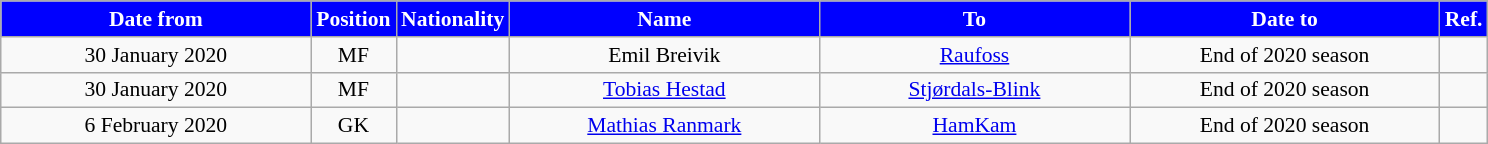<table class="wikitable" style="text-align:center; font-size:90%; ">
<tr>
<th style="background:#00f; color:white; width:200px;">Date from</th>
<th style="background:#00f; color:white; width:50px;">Position</th>
<th style="background:#00f; color:white; width:50px;">Nationality</th>
<th style="background:#00f; color:white; width:200px;">Name</th>
<th style="background:#00f; color:white; width:200px;">To</th>
<th style="background:#00f; color:white; width:200px;">Date to</th>
<th style="background:#00f; color:white; width:25px;">Ref.</th>
</tr>
<tr>
<td>30 January 2020</td>
<td>MF</td>
<td></td>
<td>Emil Breivik</td>
<td><a href='#'>Raufoss</a></td>
<td>End of 2020 season</td>
<td></td>
</tr>
<tr>
<td>30 January 2020</td>
<td>MF</td>
<td></td>
<td><a href='#'>Tobias Hestad</a></td>
<td><a href='#'>Stjørdals-Blink</a></td>
<td>End of 2020 season</td>
<td></td>
</tr>
<tr>
<td>6 February 2020</td>
<td>GK</td>
<td></td>
<td><a href='#'>Mathias Ranmark</a></td>
<td><a href='#'>HamKam</a></td>
<td>End of 2020 season</td>
<td></td>
</tr>
</table>
